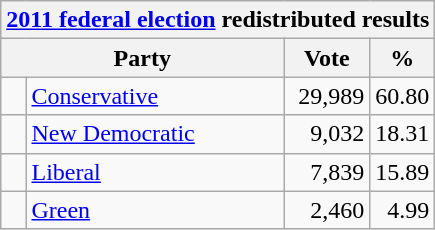<table class="wikitable">
<tr>
<th colspan="4"><a href='#'>2011 federal election</a> redistributed results</th>
</tr>
<tr>
<th bgcolor="#DDDDFF" width="130px" colspan="2">Party</th>
<th bgcolor="#DDDDFF" width="50px">Vote</th>
<th bgcolor="#DDDDFF" width="30px">%</th>
</tr>
<tr>
<td> </td>
<td><a href='#'>Conservative</a></td>
<td align=right>29,989</td>
<td align=right>60.80</td>
</tr>
<tr>
<td> </td>
<td><a href='#'>New Democratic</a></td>
<td align=right>9,032</td>
<td align=right>18.31</td>
</tr>
<tr>
<td> </td>
<td><a href='#'>Liberal</a></td>
<td align=right>7,839</td>
<td align=right>15.89</td>
</tr>
<tr>
<td> </td>
<td><a href='#'>Green</a></td>
<td align=right>2,460</td>
<td align=right>4.99</td>
</tr>
</table>
